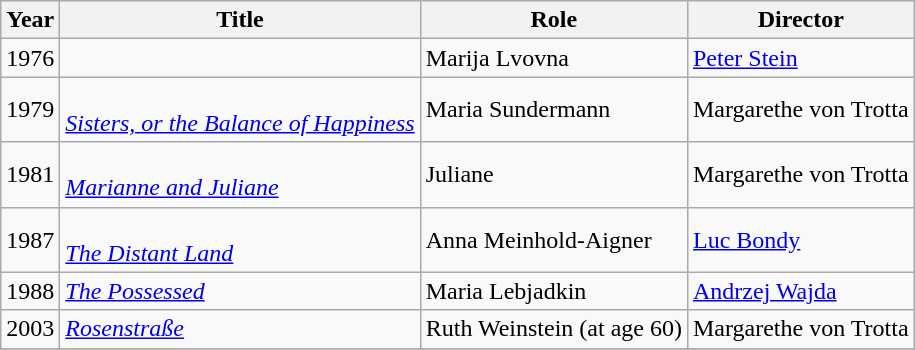<table class="wikitable sortable">
<tr>
<th>Year</th>
<th>Title</th>
<th>Role</th>
<th>Director<br></th>
</tr>
<tr>
<td>1976</td>
<td><br><em></em></td>
<td>Marija Lvovna</td>
<td><a href='#'>Peter Stein</a></td>
</tr>
<tr>
<td>1979</td>
<td><br><em><a href='#'>Sisters, or the Balance of Happiness</a></em></td>
<td>Maria Sundermann</td>
<td>Margarethe von Trotta</td>
</tr>
<tr>
<td>1981</td>
<td><br><em><a href='#'>Marianne and Juliane</a></em></td>
<td>Juliane</td>
<td>Margarethe von Trotta</td>
</tr>
<tr>
<td>1987</td>
<td><br><em><a href='#'>The Distant Land</a></em></td>
<td>Anna Meinhold-Aigner</td>
<td><a href='#'>Luc Bondy</a></td>
</tr>
<tr>
<td>1988</td>
<td><em><a href='#'>The Possessed</a></em></td>
<td>Maria Lebjadkin</td>
<td><a href='#'>Andrzej Wajda</a></td>
</tr>
<tr>
<td>2003</td>
<td><em><a href='#'>Rosenstraße</a></em></td>
<td>Ruth Weinstein (at age 60)</td>
<td>Margarethe von Trotta</td>
</tr>
<tr>
</tr>
</table>
